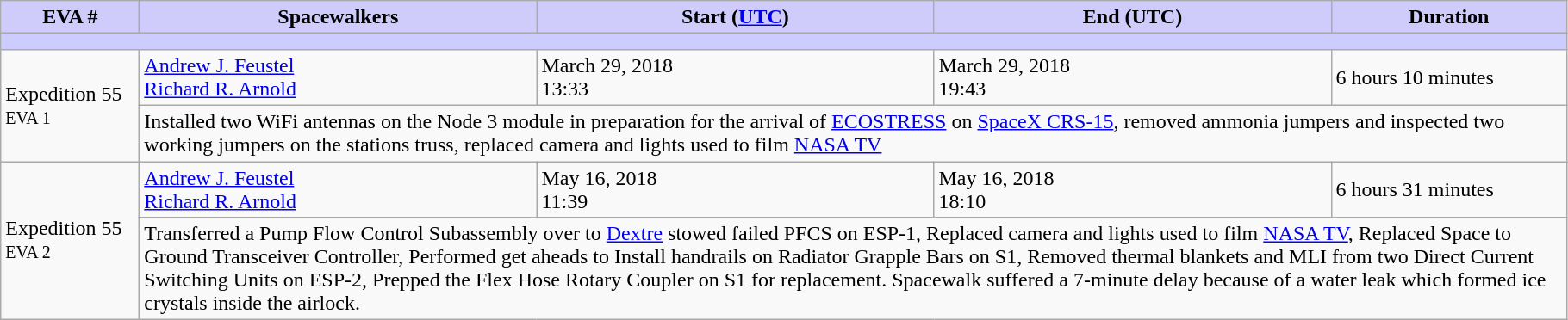<table class="wikitable">
<tr bgcolor="#cfccfc">
<td scope="col" width="100" align="center"><strong>EVA #</strong></td>
<td scope="col" width="300" align="center"><strong>Spacewalkers</strong></td>
<td scope="col" width="300" align="center"><strong>Start (<a href='#'>UTC</a>)</strong></td>
<td scope="col" width="300" align="center"><strong>End (UTC)</strong></td>
<td scope="col" width="175" align="center"><strong>Duration</strong></td>
</tr>
<tr>
<td colspan="6" bgcolor="#ccccff" height="5px"></td>
</tr>
<tr>
<td rowspan="2">Expedition 55<br><small>EVA 1</small></td>
<td> <a href='#'>Andrew J. Feustel</a><br> <a href='#'>Richard R. Arnold</a></td>
<td>March 29, 2018<br>13:33</td>
<td>March 29, 2018<br>19:43</td>
<td>6 hours 10 minutes</td>
</tr>
<tr>
<td colspan="4">Installed two WiFi antennas on the Node 3 module in preparation for the arrival of <a href='#'>ECOSTRESS</a> on <a href='#'>SpaceX CRS-15</a>, removed ammonia jumpers and inspected two working jumpers on the stations truss, replaced camera and lights used to film <a href='#'>NASA TV</a></td>
</tr>
<tr>
<td rowspan="2">Expedition 55<br><small>EVA 2</small></td>
<td> <a href='#'>Andrew J. Feustel</a><br> <a href='#'>Richard R. Arnold</a></td>
<td>May 16, 2018<br>11:39</td>
<td>May 16, 2018<br>18:10</td>
<td>6 hours 31 minutes</td>
</tr>
<tr>
<td colspan="4">Transferred a Pump Flow Control Subassembly over to <a href='#'>Dextre</a> stowed failed PFCS on ESP-1, Replaced camera and lights used to film <a href='#'>NASA TV</a>, Replaced Space to Ground Transceiver Controller, Performed get aheads to Install handrails on Radiator Grapple Bars on S1, Removed thermal blankets and MLI from two Direct Current Switching Units on ESP-2, Prepped the Flex Hose Rotary Coupler on S1 for replacement. Spacewalk suffered a 7-minute delay because of a water leak which formed ice crystals inside the airlock.</td>
</tr>
</table>
